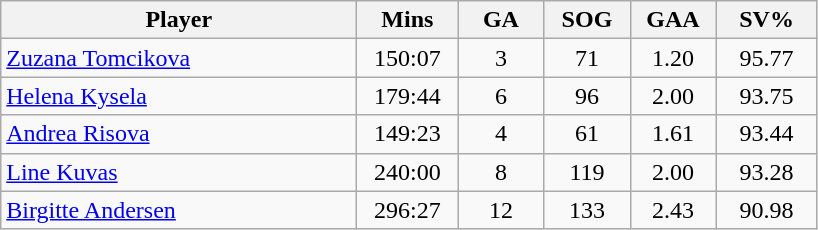<table class="wikitable sortable" style="text-align:center;">
<tr>
<th width="230px">Player</th>
<th width="60px">Mins</th>
<th width="50px">GA</th>
<th width="50px">SOG</th>
<th width="50px">GAA</th>
<th width="60px">SV%</th>
</tr>
<tr align=center>
<td align=left> <a href='#'>Zuzana Tomcikova</a></td>
<td>150:07</td>
<td>3</td>
<td>71</td>
<td>1.20</td>
<td>95.77</td>
</tr>
<tr align=center>
<td align=left> <a href='#'>Helena Kysela</a></td>
<td>179:44</td>
<td>6</td>
<td>96</td>
<td>2.00</td>
<td>93.75</td>
</tr>
<tr align=center>
<td align=left> <a href='#'>Andrea Risova</a></td>
<td>149:23</td>
<td>4</td>
<td>61</td>
<td>1.61</td>
<td>93.44</td>
</tr>
<tr align=center>
<td align=left> <a href='#'>Line Kuvas</a></td>
<td>240:00</td>
<td>8</td>
<td>119</td>
<td>2.00</td>
<td>93.28</td>
</tr>
<tr align=center>
<td align=left> <a href='#'>Birgitte Andersen</a></td>
<td>296:27</td>
<td>12</td>
<td>133</td>
<td>2.43</td>
<td>90.98</td>
</tr>
</table>
